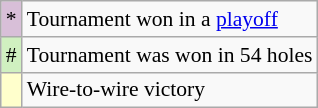<table class="wikitable" style="font-size:90%;">
<tr>
<td style="background-color:#D8BFD8">*</td>
<td>Tournament won in a <a href='#'>playoff</a></td>
</tr>
<tr>
<td style="background-color:#D0F0C0">#</td>
<td>Tournament was won in 54 holes</td>
</tr>
<tr>
<td style="background-color:#FFFFCC"></td>
<td>Wire-to-wire victory</td>
</tr>
</table>
